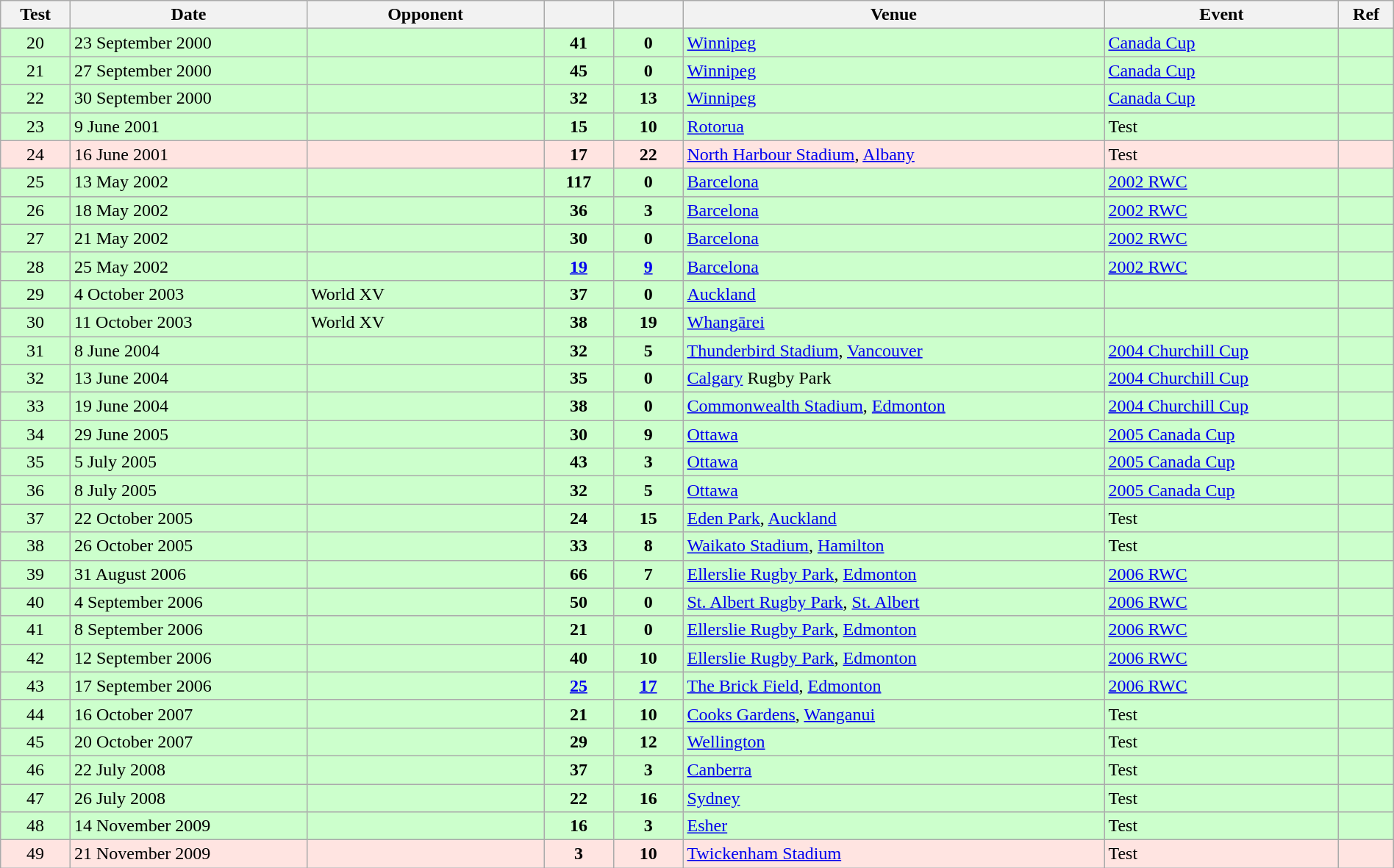<table class="wikitable sortable" style="width:100%">
<tr>
<th style="width:5%">Test</th>
<th style="width:17%">Date</th>
<th style="width:17%">Opponent</th>
<th style="width:5%"></th>
<th style="width:5%"></th>
<th>Venue</th>
<th>Event</th>
<th>Ref</th>
</tr>
<tr bgcolor=#ccffcc>
<td align=center>20</td>
<td>23 September 2000</td>
<td></td>
<td align="center"><strong>41</strong></td>
<td align="center"><strong>0</strong></td>
<td><a href='#'>Winnipeg</a></td>
<td><a href='#'>Canada Cup</a></td>
<td></td>
</tr>
<tr bgcolor=#ccffcc>
<td align=center>21</td>
<td>27 September 2000</td>
<td></td>
<td align="center"><strong>45</strong></td>
<td align="center"><strong>0</strong></td>
<td><a href='#'>Winnipeg</a></td>
<td><a href='#'>Canada Cup</a></td>
<td></td>
</tr>
<tr bgcolor=#ccffcc>
<td align=center>22</td>
<td>30 September 2000</td>
<td></td>
<td align="center"><strong>32</strong></td>
<td align="center"><strong>13</strong></td>
<td><a href='#'>Winnipeg</a></td>
<td><a href='#'>Canada Cup</a></td>
<td></td>
</tr>
<tr bgcolor=#ccffcc>
<td align=center>23</td>
<td>9 June 2001</td>
<td></td>
<td align="center"><strong>15</strong></td>
<td align="center"><strong>10</strong></td>
<td><a href='#'>Rotorua</a></td>
<td>Test</td>
<td></td>
</tr>
<tr bgcolor="FFE4E1">
<td align=center>24</td>
<td>16 June 2001</td>
<td></td>
<td align="center"><strong>17</strong></td>
<td align="center"><strong>22</strong></td>
<td><a href='#'>North Harbour Stadium</a>, <a href='#'>Albany</a></td>
<td>Test</td>
<td></td>
</tr>
<tr bgcolor=#ccffcc>
<td align=center>25</td>
<td>13 May 2002</td>
<td></td>
<td align="center"><strong>117</strong></td>
<td align="center"><strong>0</strong></td>
<td><a href='#'>Barcelona</a></td>
<td><a href='#'>2002 RWC</a></td>
<td></td>
</tr>
<tr bgcolor=#ccffcc>
<td align=center>26</td>
<td>18 May 2002</td>
<td></td>
<td align="center"><strong>36</strong></td>
<td align="center"><strong>3</strong></td>
<td><a href='#'>Barcelona</a></td>
<td><a href='#'>2002 RWC</a></td>
<td></td>
</tr>
<tr bgcolor=#ccffcc>
<td align=center>27</td>
<td>21 May 2002</td>
<td></td>
<td align="center"><strong>30</strong></td>
<td align="center"><strong>0</strong></td>
<td><a href='#'>Barcelona</a></td>
<td><a href='#'>2002 RWC</a></td>
<td></td>
</tr>
<tr bgcolor=#ccffcc>
<td align=center>28</td>
<td>25 May 2002</td>
<td></td>
<td align="center"><strong><a href='#'>19</a></strong></td>
<td align="center"><strong><a href='#'>9</a></strong></td>
<td><a href='#'>Barcelona</a></td>
<td><a href='#'>2002 RWC</a></td>
<td></td>
</tr>
<tr bgcolor=#ccffcc>
<td align=center>29</td>
<td>4 October 2003</td>
<td>World XV</td>
<td align="center"><strong>37</strong></td>
<td align="center"><strong>0</strong></td>
<td><a href='#'>Auckland</a></td>
<td></td>
<td></td>
</tr>
<tr bgcolor=#ccffcc>
<td align=center>30</td>
<td>11 October 2003</td>
<td>World XV</td>
<td align="center"><strong>38</strong></td>
<td align="center"><strong>19</strong></td>
<td><a href='#'>Whangārei</a></td>
<td></td>
<td></td>
</tr>
<tr bgcolor=#ccffcc>
<td align=center>31</td>
<td>8 June 2004</td>
<td></td>
<td align="center"><strong>32</strong></td>
<td align="center"><strong>5</strong></td>
<td><a href='#'>Thunderbird Stadium</a>, <a href='#'>Vancouver</a></td>
<td><a href='#'>2004 Churchill Cup</a></td>
<td></td>
</tr>
<tr bgcolor=#ccffcc>
<td align=center>32</td>
<td>13 June 2004</td>
<td></td>
<td align="center"><strong>35</strong></td>
<td align="center"><strong>0</strong></td>
<td><a href='#'>Calgary</a> Rugby Park</td>
<td><a href='#'>2004 Churchill Cup</a></td>
<td></td>
</tr>
<tr bgcolor=#ccffcc>
<td align=center>33</td>
<td>19 June 2004</td>
<td></td>
<td align="center"><strong>38</strong></td>
<td align="center"><strong>0</strong></td>
<td><a href='#'>Commonwealth Stadium</a>, <a href='#'>Edmonton</a></td>
<td><a href='#'>2004 Churchill Cup</a></td>
<td></td>
</tr>
<tr bgcolor=#ccffcc>
<td align=center>34</td>
<td>29 June 2005</td>
<td></td>
<td align="center"><strong>30</strong></td>
<td align="center"><strong>9</strong></td>
<td><a href='#'>Ottawa</a></td>
<td><a href='#'>2005 Canada Cup</a></td>
<td></td>
</tr>
<tr bgcolor=#ccffcc>
<td align=center>35</td>
<td>5 July 2005</td>
<td></td>
<td align="center"><strong>43</strong></td>
<td align="center"><strong>3</strong></td>
<td><a href='#'>Ottawa</a></td>
<td><a href='#'>2005 Canada Cup</a></td>
<td></td>
</tr>
<tr bgcolor=#ccffcc>
<td align=center>36</td>
<td>8 July 2005</td>
<td></td>
<td align="center"><strong>32</strong></td>
<td align="center"><strong>5</strong></td>
<td><a href='#'>Ottawa</a></td>
<td><a href='#'>2005 Canada Cup</a></td>
<td></td>
</tr>
<tr bgcolor=#ccffcc>
<td align=center>37</td>
<td>22 October 2005</td>
<td></td>
<td align="center"><strong>24</strong></td>
<td align="center"><strong>15</strong></td>
<td><a href='#'>Eden Park</a>, <a href='#'>Auckland</a></td>
<td>Test</td>
<td></td>
</tr>
<tr bgcolor=#ccffcc>
<td align=center>38</td>
<td>26 October 2005</td>
<td></td>
<td align="center"><strong>33</strong></td>
<td align="center"><strong>8</strong></td>
<td><a href='#'>Waikato Stadium</a>, <a href='#'>Hamilton</a></td>
<td>Test</td>
<td></td>
</tr>
<tr bgcolor=#ccffcc>
<td align=center>39</td>
<td>31 August 2006</td>
<td></td>
<td align="center"><strong>66</strong></td>
<td align="center"><strong>7</strong></td>
<td><a href='#'>Ellerslie Rugby Park</a>, <a href='#'>Edmonton</a></td>
<td><a href='#'>2006 RWC</a></td>
<td></td>
</tr>
<tr bgcolor=#ccffcc>
<td align=center>40</td>
<td>4 September 2006</td>
<td></td>
<td align="center"><strong>50</strong></td>
<td align="center"><strong>0</strong></td>
<td><a href='#'>St. Albert Rugby Park</a>, <a href='#'>St. Albert</a></td>
<td><a href='#'>2006 RWC</a></td>
<td></td>
</tr>
<tr bgcolor=#ccffcc>
<td align=center>41</td>
<td>8 September 2006</td>
<td></td>
<td align="center"><strong>21</strong></td>
<td align="center"><strong>0</strong></td>
<td><a href='#'>Ellerslie Rugby Park</a>, <a href='#'>Edmonton</a></td>
<td><a href='#'>2006 RWC</a></td>
<td></td>
</tr>
<tr bgcolor=#ccffcc>
<td align=center>42</td>
<td>12 September 2006</td>
<td></td>
<td align="center"><strong>40</strong></td>
<td align="center"><strong>10</strong></td>
<td><a href='#'>Ellerslie Rugby Park</a>, <a href='#'>Edmonton</a></td>
<td><a href='#'>2006 RWC</a></td>
<td></td>
</tr>
<tr bgcolor=#ccffcc>
<td align=center>43</td>
<td>17 September 2006</td>
<td></td>
<td align="center"><strong><a href='#'>25</a></strong></td>
<td align="center"><strong><a href='#'>17</a></strong></td>
<td><a href='#'>The Brick Field</a>, <a href='#'>Edmonton</a></td>
<td><a href='#'>2006 RWC</a></td>
<td></td>
</tr>
<tr bgcolor=#ccffcc>
<td align=center>44</td>
<td>16 October 2007</td>
<td></td>
<td align="center"><strong>21</strong></td>
<td align="center"><strong>10</strong></td>
<td><a href='#'>Cooks Gardens</a>, <a href='#'>Wanganui</a></td>
<td>Test</td>
<td></td>
</tr>
<tr bgcolor=#ccffcc>
<td align=center>45</td>
<td>20 October 2007</td>
<td></td>
<td align="center"><strong>29</strong></td>
<td align="center"><strong>12</strong></td>
<td><a href='#'>Wellington</a></td>
<td>Test</td>
<td></td>
</tr>
<tr bgcolor=#ccffcc>
<td align=center>46</td>
<td>22 July 2008</td>
<td></td>
<td align="center"><strong>37</strong></td>
<td align="center"><strong>3</strong></td>
<td><a href='#'>Canberra</a></td>
<td>Test</td>
<td></td>
</tr>
<tr bgcolor=#ccffcc>
<td align=center>47</td>
<td>26 July 2008</td>
<td></td>
<td align="center"><strong>22</strong></td>
<td align="center"><strong>16</strong></td>
<td><a href='#'>Sydney</a></td>
<td>Test</td>
<td></td>
</tr>
<tr bgcolor=#ccffcc>
<td align=center>48</td>
<td>14 November 2009</td>
<td></td>
<td align="center"><strong>16</strong></td>
<td align="center"><strong>3</strong></td>
<td><a href='#'>Esher</a></td>
<td>Test</td>
<td></td>
</tr>
<tr bgcolor="FFE4E1">
<td align=center>49</td>
<td>21 November 2009</td>
<td></td>
<td align="center"><strong>3</strong></td>
<td align="center"><strong>10</strong></td>
<td><a href='#'>Twickenham Stadium</a></td>
<td>Test</td>
<td></td>
</tr>
</table>
